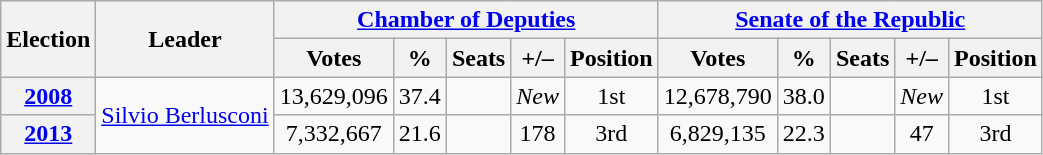<table class="wikitable" style="text-align:center">
<tr>
<th rowspan="2">Election</th>
<th rowspan="2">Leader</th>
<th colspan="5"><a href='#'>Chamber of Deputies</a></th>
<th colspan="5"><a href='#'>Senate of the Republic</a></th>
</tr>
<tr>
<th>Votes</th>
<th>%</th>
<th>Seats</th>
<th>+/–</th>
<th>Position</th>
<th>Votes</th>
<th>%</th>
<th>Seats</th>
<th>+/–</th>
<th>Position</th>
</tr>
<tr>
<th><a href='#'>2008</a></th>
<td rowspan="2"><a href='#'>Silvio Berlusconi</a></td>
<td>13,629,096</td>
<td>37.4</td>
<td></td>
<td><em>New</em></td>
<td>1st</td>
<td>12,678,790</td>
<td>38.0</td>
<td></td>
<td><em>New</em></td>
<td>1st</td>
</tr>
<tr>
<th><a href='#'>2013</a></th>
<td>7,332,667</td>
<td>21.6</td>
<td></td>
<td> 178</td>
<td>3rd</td>
<td>6,829,135</td>
<td>22.3</td>
<td></td>
<td> 47</td>
<td>3rd</td>
</tr>
</table>
